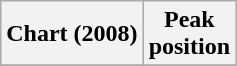<table class="wikitable">
<tr>
<th align="left">Chart (2008)</th>
<th align="center">Peak<br>position</th>
</tr>
<tr>
</tr>
</table>
